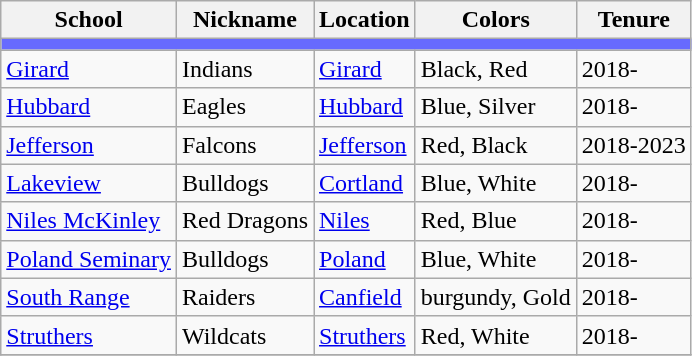<table class="wikitable sortable">
<tr>
<th>School</th>
<th>Nickname</th>
<th>Location</th>
<th>Colors</th>
<th>Tenure</th>
</tr>
<tr>
<th colspan="8" style="background:#676AFE;"></th>
</tr>
<tr>
<td><a href='#'>Girard</a></td>
<td>Indians</td>
<td><a href='#'>Girard</a></td>
<td>Black, Red <br>  </td>
<td>2018-</td>
</tr>
<tr>
<td><a href='#'>Hubbard</a></td>
<td>Eagles</td>
<td><a href='#'>Hubbard</a></td>
<td>Blue, Silver <br>  </td>
<td>2018-</td>
</tr>
<tr>
<td><a href='#'>Jefferson</a></td>
<td>Falcons</td>
<td><a href='#'>Jefferson</a></td>
<td>Red, Black <br>  </td>
<td>2018-2023</td>
</tr>
<tr>
<td><a href='#'>Lakeview</a></td>
<td>Bulldogs</td>
<td><a href='#'>Cortland</a></td>
<td>Blue, White <br>  </td>
<td>2018-</td>
</tr>
<tr>
<td><a href='#'>Niles McKinley</a></td>
<td>Red Dragons</td>
<td><a href='#'>Niles</a></td>
<td>Red, Blue <br>  </td>
<td>2018-</td>
</tr>
<tr>
<td><a href='#'>Poland Seminary</a></td>
<td>Bulldogs</td>
<td><a href='#'>Poland</a></td>
<td>Blue, White <br>  </td>
<td>2018-</td>
</tr>
<tr>
<td><a href='#'>South Range</a></td>
<td>Raiders</td>
<td><a href='#'>Canfield</a></td>
<td>burgundy, Gold <br>  </td>
<td>2018-</td>
</tr>
<tr>
<td><a href='#'>Struthers</a></td>
<td>Wildcats</td>
<td><a href='#'>Struthers</a></td>
<td>Red, White <br>  </td>
<td>2018-</td>
</tr>
<tr>
</tr>
</table>
